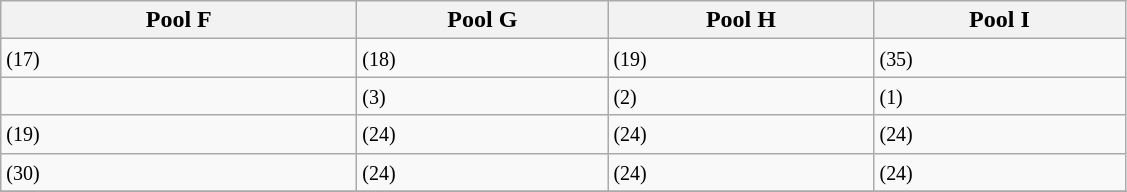<table class="wikitable" style="float:left;">
<tr>
<th width=230>Pool F</th>
<th width=160>Pool G</th>
<th width=170>Pool H</th>
<th width=160>Pool I</th>
</tr>
<tr>
<td> <small>(17)</small></td>
<td> <small>(18)</small></td>
<td> <small>(19)</small></td>
<td> <small>(35)</small></td>
</tr>
<tr>
<td></td>
<td> <small>(3)</small></td>
<td> <small>(2)</small></td>
<td> <small>(1)</small></td>
</tr>
<tr>
<td> <small>(19)</small></td>
<td> <small>(24)</small></td>
<td> <small>(24)</small></td>
<td> <small>(24)</small></td>
</tr>
<tr>
<td> <small>(30)</small></td>
<td> <small>(24)</small></td>
<td> <small>(24)</small></td>
<td> <small>(24)</small></td>
</tr>
<tr>
</tr>
</table>
